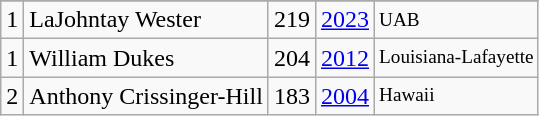<table class="wikitable">
<tr>
</tr>
<tr>
<td>1</td>
<td>LaJohntay Wester</td>
<td>219</td>
<td><a href='#'>2023</a></td>
<td style="font-size:80%;">UAB</td>
</tr>
<tr>
<td>1</td>
<td>William Dukes</td>
<td>204</td>
<td><a href='#'>2012</a></td>
<td style="font-size:80%;">Louisiana-Lafayette</td>
</tr>
<tr>
<td>2</td>
<td>Anthony Crissinger-Hill</td>
<td>183</td>
<td><a href='#'>2004</a></td>
<td style="font-size:80%;">Hawaii</td>
</tr>
</table>
